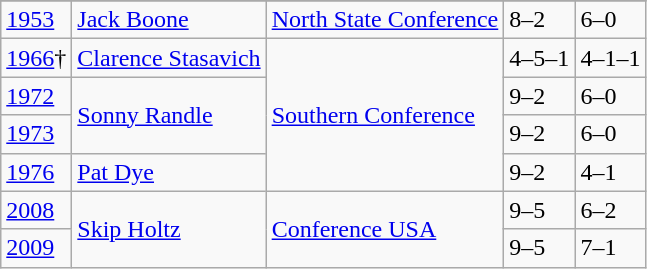<table class="wikitable">
<tr>
</tr>
<tr>
<td><a href='#'>1953</a></td>
<td><a href='#'>Jack Boone</a></td>
<td><a href='#'>North State Conference</a></td>
<td>8–2</td>
<td>6–0</td>
</tr>
<tr>
<td><a href='#'>1966</a>†</td>
<td><a href='#'>Clarence Stasavich</a></td>
<td rowspan="4"><a href='#'>Southern Conference</a></td>
<td>4–5–1</td>
<td>4–1–1</td>
</tr>
<tr>
<td><a href='#'>1972</a></td>
<td rowspan="2"><a href='#'>Sonny Randle</a></td>
<td>9–2</td>
<td>6–0</td>
</tr>
<tr>
<td><a href='#'>1973</a></td>
<td>9–2</td>
<td>6–0</td>
</tr>
<tr>
<td><a href='#'>1976</a></td>
<td><a href='#'>Pat Dye</a></td>
<td>9–2</td>
<td>4–1</td>
</tr>
<tr>
<td><a href='#'>2008</a></td>
<td rowspan="2"><a href='#'>Skip Holtz</a></td>
<td rowspan="2"><a href='#'>Conference USA</a></td>
<td>9–5</td>
<td>6–2</td>
</tr>
<tr>
<td><a href='#'>2009</a></td>
<td>9–5</td>
<td>7–1</td>
</tr>
</table>
